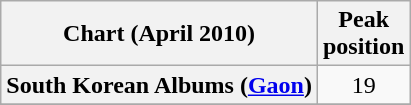<table class="wikitable plainrowheaders" style="text-align:center;">
<tr>
<th>Chart (April 2010)</th>
<th>Peak<br>position</th>
</tr>
<tr>
<th scope="row">South Korean Albums (<a href='#'>Gaon</a>)</th>
<td>19</td>
</tr>
<tr>
</tr>
</table>
